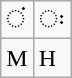<table class="wikitable">
<tr class="Unicode">
<td>ं</td>
<td>ः</td>
</tr>
<tr>
<td>M</td>
<td>H</td>
</tr>
</table>
